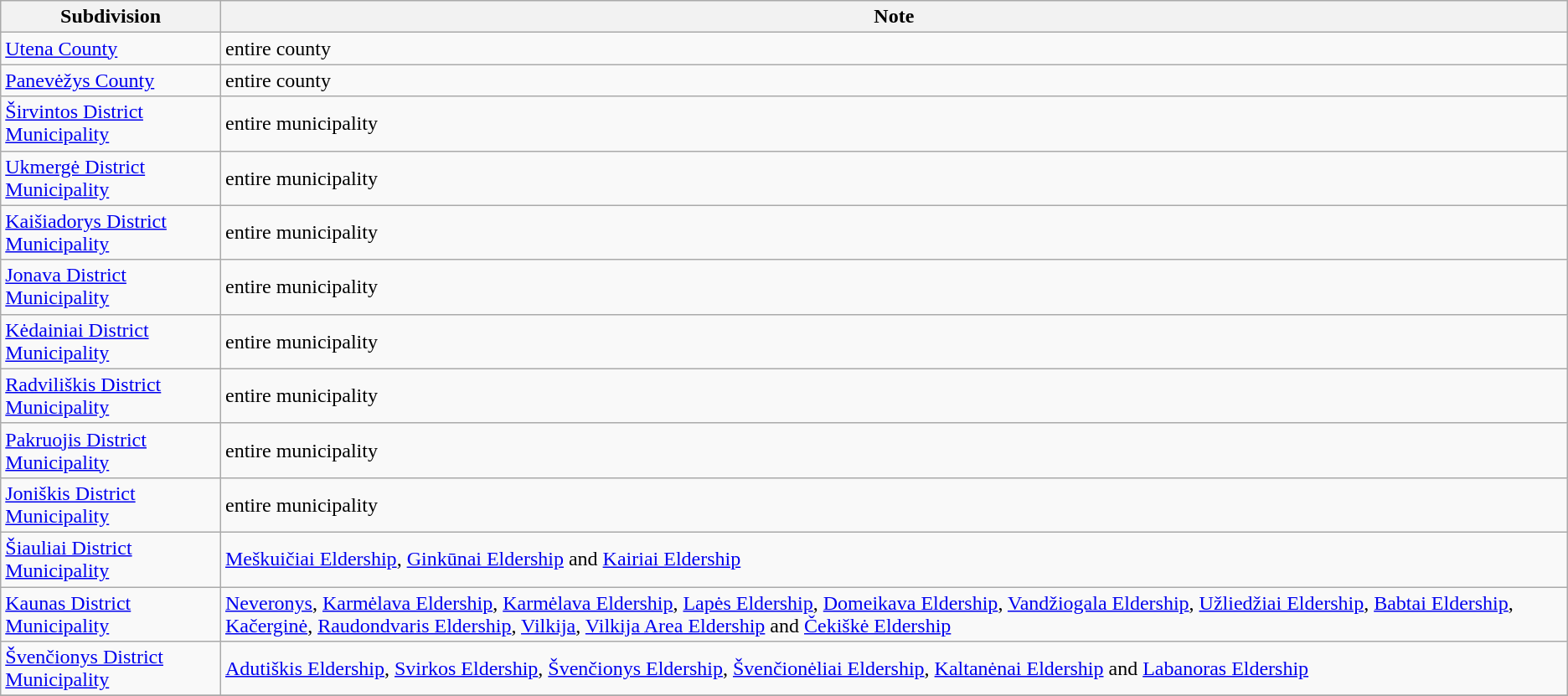<table class="wikitable">
<tr>
<th>Subdivision</th>
<th>Note</th>
</tr>
<tr>
<td><a href='#'>Utena County</a></td>
<td>entire county</td>
</tr>
<tr>
<td><a href='#'>Panevėžys County</a></td>
<td>entire county</td>
</tr>
<tr>
<td><a href='#'>Širvintos District Municipality</a></td>
<td>entire municipality</td>
</tr>
<tr>
<td><a href='#'>Ukmergė District Municipality</a></td>
<td>entire municipality</td>
</tr>
<tr>
<td><a href='#'>Kaišiadorys District Municipality</a></td>
<td>entire municipality</td>
</tr>
<tr>
<td><a href='#'>Jonava District Municipality</a></td>
<td>entire municipality</td>
</tr>
<tr>
<td><a href='#'>Kėdainiai District Municipality</a></td>
<td>entire municipality</td>
</tr>
<tr>
<td><a href='#'>Radviliškis District Municipality</a></td>
<td>entire municipality</td>
</tr>
<tr>
<td><a href='#'>Pakruojis District Municipality</a></td>
<td>entire municipality</td>
</tr>
<tr>
<td><a href='#'>Joniškis District Municipality</a></td>
<td>entire municipality</td>
</tr>
<tr>
<td><a href='#'>Šiauliai District Municipality</a></td>
<td><a href='#'>Meškuičiai Eldership</a>, <a href='#'>Ginkūnai Eldership</a> and <a href='#'>Kairiai Eldership</a></td>
</tr>
<tr>
<td><a href='#'>Kaunas District Municipality</a></td>
<td><a href='#'>Neveronys</a>, <a href='#'>Karmėlava Eldership</a>, <a href='#'>Karmėlava Eldership</a>, <a href='#'>Lapės Eldership</a>, <a href='#'>Domeikava Eldership</a>, <a href='#'>Vandžiogala Eldership</a>, <a href='#'>Užliedžiai Eldership</a>, <a href='#'>Babtai Eldership</a>, <a href='#'>Kačerginė</a>, <a href='#'>Raudondvaris Eldership</a>, <a href='#'>Vilkija</a>, <a href='#'>Vilkija Area Eldership</a> and <a href='#'>Čekiškė Eldership</a></td>
</tr>
<tr>
<td><a href='#'>Švenčionys District Municipality</a></td>
<td><a href='#'>Adutiškis Eldership</a>, <a href='#'>Svirkos Eldership</a>, <a href='#'>Švenčionys Eldership</a>, <a href='#'>Švenčionėliai Eldership</a>, <a href='#'>Kaltanėnai Eldership</a> and <a href='#'>Labanoras Eldership</a></td>
</tr>
<tr>
</tr>
</table>
